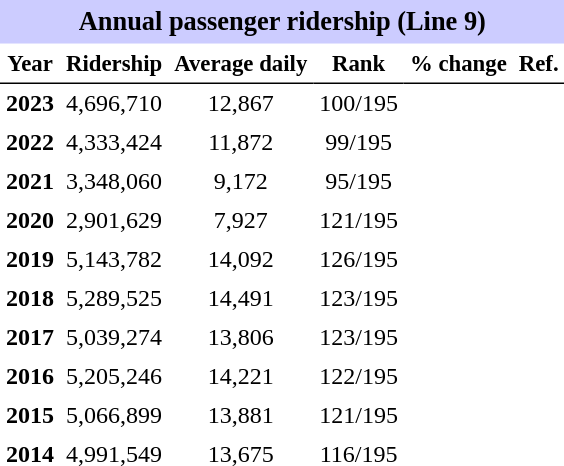<table class="toccolours" cellpadding="4" cellspacing="0" style="text-align:right;">
<tr>
<th colspan="6"  style="background-color:#ccf; background-color:#ccf; font-size:110%; text-align:center;">Annual passenger ridership (Line 9)</th>
</tr>
<tr style="font-size:95%; text-align:center">
<th style="border-bottom:1px solid black">Year</th>
<th style="border-bottom:1px solid black">Ridership</th>
<th style="border-bottom:1px solid black">Average daily</th>
<th style="border-bottom:1px solid black">Rank</th>
<th style="border-bottom:1px solid black">% change</th>
<th style="border-bottom:1px solid black">Ref.</th>
</tr>
<tr style="text-align:center;">
<td><strong>2023</strong></td>
<td>4,696,710</td>
<td>12,867</td>
<td>100/195</td>
<td></td>
<td></td>
</tr>
<tr style="text-align:center;">
<td><strong>2022</strong></td>
<td>4,333,424</td>
<td>11,872</td>
<td>99/195</td>
<td></td>
<td></td>
</tr>
<tr style="text-align:center;">
<td><strong>2021</strong></td>
<td>3,348,060</td>
<td>9,172</td>
<td>95/195</td>
<td></td>
<td></td>
</tr>
<tr style="text-align:center;">
<td><strong>2020</strong></td>
<td>2,901,629</td>
<td>7,927</td>
<td>121/195</td>
<td></td>
<td></td>
</tr>
<tr style="text-align:center;">
<td><strong>2019</strong></td>
<td>5,143,782</td>
<td>14,092</td>
<td>126/195</td>
<td></td>
<td></td>
</tr>
<tr style="text-align:center;">
<td><strong>2018</strong></td>
<td>5,289,525</td>
<td>14,491</td>
<td>123/195</td>
<td></td>
<td></td>
</tr>
<tr style="text-align:center;">
<td><strong>2017</strong></td>
<td>5,039,274</td>
<td>13,806</td>
<td>123/195</td>
<td></td>
<td></td>
</tr>
<tr style="text-align:center;">
<td><strong>2016</strong></td>
<td>5,205,246</td>
<td>14,221</td>
<td>122/195</td>
<td></td>
<td></td>
</tr>
<tr style="text-align:center;">
<td><strong>2015</strong></td>
<td>5,066,899</td>
<td>13,881</td>
<td>121/195</td>
<td></td>
<td></td>
</tr>
<tr style="text-align:center;">
<td><strong>2014</strong></td>
<td>4,991,549</td>
<td>13,675</td>
<td>116/195</td>
<td></td>
<td></td>
</tr>
</table>
